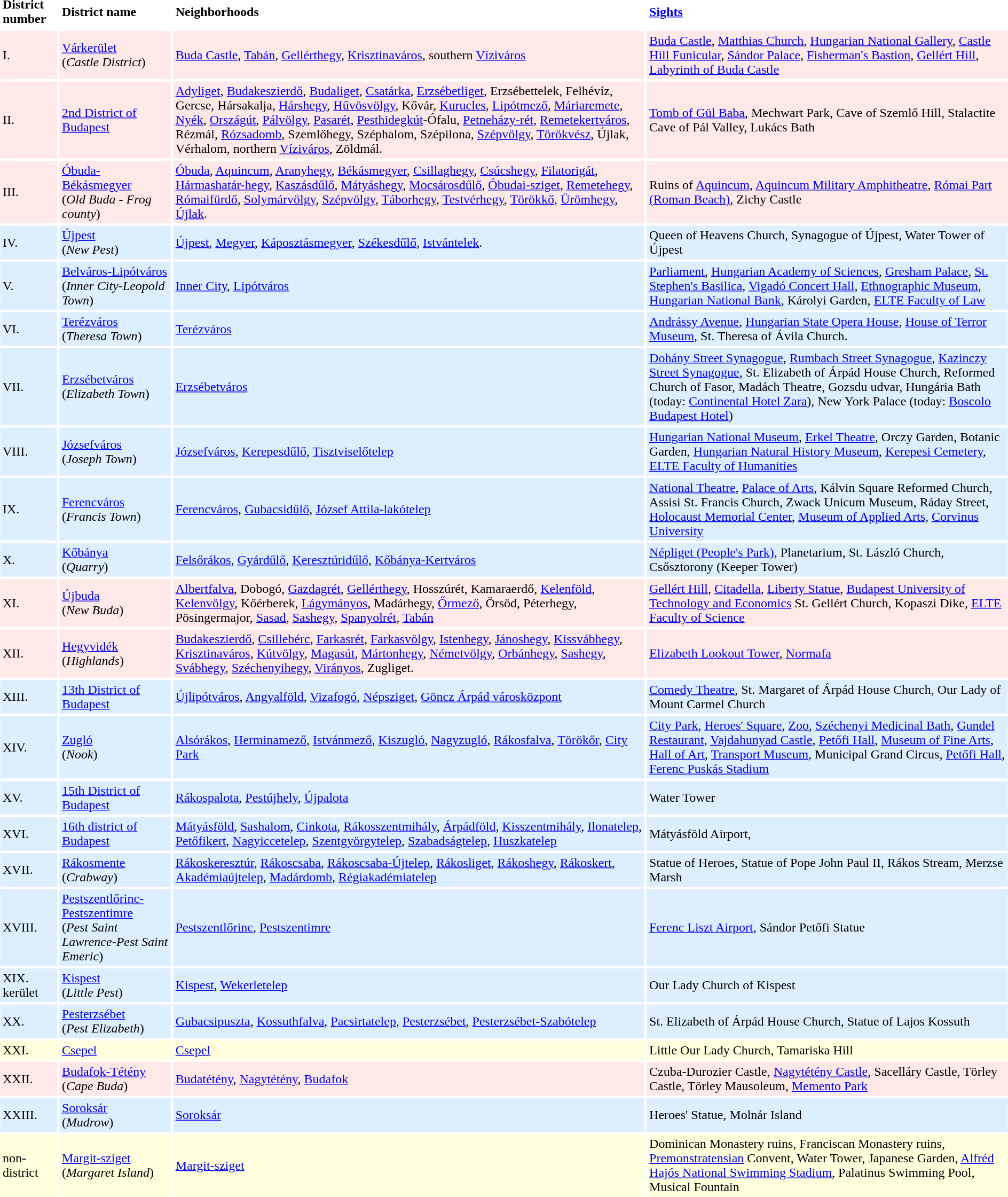<table border=0 cellpadding=3 cellspacing=3>
<tr ----bgcolor=lightgrey>
<td><strong>District number</strong></td>
<td><strong>District name</strong></td>
<td><strong>Neighborhoods</strong></td>
<td><strong><a href='#'>Sights</a></strong></td>
</tr>
<tr ---- bgcolor=#FFE8E8>
<td>I.</td>
<td><a href='#'>Várkerület</a><br>(<em>Castle District</em>)</td>
<td><a href='#'>Buda Castle</a>, <a href='#'>Tabán</a>, <a href='#'>Gellérthegy</a>, <a href='#'>Krisztinaváros</a>, southern <a href='#'>Víziváros</a></td>
<td><a href='#'>Buda Castle</a>, <a href='#'>Matthias Church</a>, <a href='#'>Hungarian National Gallery</a>, <a href='#'>Castle Hill Funicular</a>, <a href='#'>Sándor Palace</a>, <a href='#'>Fisherman's Bastion</a>, <a href='#'>Gellért Hill</a>, <a href='#'>Labyrinth of Buda Castle</a></td>
</tr>
<tr ---- bgcolor=#FFE8E8>
<td>II.</td>
<td><a href='#'>2nd District of Budapest</a></td>
<td><a href='#'>Adyliget</a>, <a href='#'>Budakeszierdő</a>, <a href='#'>Budaliget</a>, <a href='#'>Csatárka</a>, <a href='#'>Erzsébetliget</a>, Erzsébettelek, Felhévíz, Gercse, Hársakalja, <a href='#'>Hárshegy</a>, <a href='#'>Hűvösvölgy</a>, Kővár, <a href='#'>Kurucles</a>, <a href='#'>Lipótmező</a>, <a href='#'>Máriaremete</a>, <a href='#'>Nyék</a>, <a href='#'>Országút</a>, <a href='#'>Pálvölgy</a>, <a href='#'>Pasarét</a>, <a href='#'>Pesthidegkút</a>-Ófalu, <a href='#'>Petneházy-rét</a>, <a href='#'>Remetekertváros</a>, Rézmál, <a href='#'>Rózsadomb</a>, Szemlőhegy, Széphalom, Szépilona, <a href='#'>Szépvölgy</a>, <a href='#'>Törökvész</a>, Újlak, Vérhalom, northern <a href='#'>Víziváros</a>, Zöldmál.</td>
<td><a href='#'>Tomb of Gül Baba</a>, Mechwart Park, Cave of Szemlő Hill, Stalactite Cave of Pál Valley, Lukács Bath</td>
</tr>
<tr ---- bgcolor=#FFE8E8>
<td>III.</td>
<td><a href='#'>Óbuda-Békásmegyer</a> <br>(<em>Old Buda - Frog county</em>)</td>
<td><a href='#'>Óbuda</a>, <a href='#'>Aquincum</a>, <a href='#'>Aranyhegy</a>, <a href='#'>Békásmegyer</a>, <a href='#'>Csillaghegy</a>, <a href='#'>Csúcshegy</a>, <a href='#'>Filatorigát</a>, <a href='#'>Hármashatár-hegy</a>, <a href='#'>Kaszásdűlő</a>, <a href='#'>Mátyáshegy</a>, <a href='#'>Mocsárosdűlő</a>, <a href='#'>Óbudai-sziget</a>, <a href='#'>Remetehegy</a>, <a href='#'>Rómaifürdő</a>, <a href='#'>Solymárvölgy</a>, <a href='#'>Szépvölgy</a>, <a href='#'>Táborhegy</a>, <a href='#'>Testvérhegy</a>, <a href='#'>Törökkő</a>, <a href='#'>Ürömhegy</a>, <a href='#'>Újlak</a>.</td>
<td>Ruins of <a href='#'>Aquincum</a>, <a href='#'>Aquincum Military Amphitheatre</a>, <a href='#'>Római Part (Roman Beach)</a>, Zichy Castle</td>
</tr>
<tr ---- bgcolor=#DDEEFF>
<td>IV.</td>
<td><a href='#'>Újpest</a><br>(<em>New Pest</em>)</td>
<td><a href='#'>Újpest</a>, <a href='#'>Megyer</a>, <a href='#'>Káposztásmegyer</a>, <a href='#'>Székesdűlő</a>, <a href='#'>Istvántelek</a>.</td>
<td>Queen of Heavens Church, Synagogue of Újpest, Water Tower of Újpest</td>
</tr>
<tr ---- bgcolor=#DDEEFF>
<td>V.</td>
<td><a href='#'>Belváros-Lipótváros</a><br>(<em>Inner City-Leopold Town</em>)</td>
<td><a href='#'>Inner City</a>, <a href='#'>Lipótváros</a></td>
<td><a href='#'>Parliament</a>, <a href='#'>Hungarian Academy of Sciences</a>, <a href='#'>Gresham Palace</a>, <a href='#'>St. Stephen's Basilica</a>, <a href='#'>Vigadó Concert Hall</a>, <a href='#'>Ethnographic Museum</a>, <a href='#'>Hungarian National Bank</a>, Károlyi Garden, <a href='#'>ELTE Faculty of Law</a></td>
</tr>
<tr ---- bgcolor=#DDEEFF>
<td>VI.</td>
<td><a href='#'>Terézváros</a><br>(<em>Theresa Town</em>)</td>
<td><a href='#'>Terézváros</a></td>
<td><a href='#'>Andrássy Avenue</a>, <a href='#'>Hungarian State Opera House</a>, <a href='#'>House of Terror Museum</a>, St. Theresa of Ávila Church.</td>
</tr>
<tr ---- bgcolor=#DDEEFF>
<td>VII.</td>
<td><a href='#'>Erzsébetváros</a><br>(<em>Elizabeth Town</em>)</td>
<td><a href='#'>Erzsébetváros</a></td>
<td><a href='#'>Dohány Street Synagogue</a>, <a href='#'>Rumbach Street Synagogue</a>, <a href='#'>Kazinczy Street Synagogue</a>, St. Elizabeth of Árpád House Church, Reformed Church of Fasor, Madách Theatre, Gozsdu udvar, Hungária Bath (today: <a href='#'>Continental Hotel Zara</a>), New York Palace (today: <a href='#'>Boscolo Budapest Hotel</a>)</td>
</tr>
<tr ---- bgcolor=#DDEEFF>
<td>VIII.</td>
<td><a href='#'>Józsefváros</a><br>(<em>Joseph Town</em>)</td>
<td><a href='#'>Józsefváros</a>, <a href='#'>Kerepesdűlő</a>, <a href='#'>Tisztviselőtelep</a></td>
<td><a href='#'>Hungarian National Museum</a>, <a href='#'>Erkel Theatre</a>, Orczy Garden, Botanic Garden, <a href='#'>Hungarian Natural History Museum</a>, <a href='#'>Kerepesi Cemetery</a>, <a href='#'>ELTE Faculty of Humanities</a></td>
</tr>
<tr ---- bgcolor=#DDEEFF>
<td>IX.</td>
<td><a href='#'>Ferencváros</a><br>(<em>Francis Town</em>)</td>
<td><a href='#'>Ferencváros</a>, <a href='#'>Gubacsidűlő</a>, <a href='#'>József Attila-lakótelep</a></td>
<td><a href='#'>National Theatre</a>, <a href='#'>Palace of Arts</a>, Kálvin Square Reformed Church, Assisi St. Francis Church, Zwack Unicum Museum, Ráday Street, <a href='#'>Holocaust Memorial Center</a>, <a href='#'>Museum of Applied Arts</a>, <a href='#'>Corvinus University</a></td>
</tr>
<tr ---- bgcolor=#DDEEFF>
<td>X.</td>
<td><a href='#'>Kőbánya</a><br>(<em>Quarry</em>)</td>
<td><a href='#'>Felsőrákos</a>, <a href='#'>Gyárdűlő</a>, <a href='#'>Keresztúridűlő</a>, <a href='#'>Kőbánya-Kertváros</a></td>
<td><a href='#'>Népliget (People's Park)</a>, Planetarium, St. László Church, Csősztorony (Keeper Tower)</td>
</tr>
<tr ---- bgcolor=#FFE8E8>
<td>XI.</td>
<td><a href='#'>Újbuda</a><br>(<em>New Buda</em>)</td>
<td><a href='#'>Albertfalva</a>, Dobogó, <a href='#'>Gazdagrét</a>, <a href='#'>Gellérthegy</a>, Hosszúrét, Kamaraerdő, <a href='#'>Kelenföld</a>, <a href='#'>Kelenvölgy</a>, Kőérberek, <a href='#'>Lágymányos</a>, Madárhegy, <a href='#'>Őrmező</a>, Örsöd, Péterhegy, Pösingermajor, <a href='#'>Sasad</a>, <a href='#'>Sashegy</a>, <a href='#'>Spanyolrét</a>, <a href='#'>Tabán</a></td>
<td><a href='#'>Gellért Hill</a>, <a href='#'>Citadella</a>, <a href='#'>Liberty Statue</a>, <a href='#'>Budapest University of Technology and Economics</a> St. Gellért Church, Kopaszi Dike, <a href='#'>ELTE Faculty of Science</a></td>
</tr>
<tr ---- bgcolor=#FFE8E8>
<td>XII.</td>
<td><a href='#'>Hegyvidék</a><br>(<em>Highlands</em>)</td>
<td><a href='#'>Budakeszierdő</a>, <a href='#'>Csillebérc</a>, <a href='#'>Farkasrét</a>, <a href='#'>Farkasvölgy</a>, <a href='#'>Istenhegy</a>, <a href='#'>Jánoshegy</a>, <a href='#'>Kissvábhegy</a>, <a href='#'>Krisztinaváros</a>, <a href='#'>Kútvölgy</a>, <a href='#'>Magasút</a>, <a href='#'>Mártonhegy</a>, <a href='#'>Németvölgy</a>, <a href='#'>Orbánhegy</a>, <a href='#'>Sashegy</a>,  <a href='#'>Svábhegy</a>, <a href='#'>Széchenyihegy</a>, <a href='#'>Virányos</a>, Zugliget.</td>
<td><a href='#'>Elizabeth Lookout Tower</a>, <a href='#'>Normafa</a></td>
</tr>
<tr ---- bgcolor=#DDEEFF>
<td>XIII.</td>
<td><a href='#'>13th District of Budapest</a></td>
<td><a href='#'>Újlipótváros</a>, <a href='#'>Angyalföld</a>, <a href='#'>Vizafogó</a>, <a href='#'>Népsziget</a>, <a href='#'>Göncz Árpád városközpont</a></td>
<td><a href='#'>Comedy Theatre</a>, St. Margaret of Árpád House Church, Our Lady of Mount Carmel Church</td>
</tr>
<tr ---- bgcolor=#DDEEFF>
<td>XIV.</td>
<td><a href='#'>Zugló</a> <br>(<em>Nook</em>)</td>
<td><a href='#'>Alsórákos</a>, <a href='#'>Herminamező</a>, <a href='#'>Istvánmező</a>, <a href='#'>Kiszugló</a>, <a href='#'>Nagyzugló</a>, <a href='#'>Rákosfalva</a>, <a href='#'>Törökőr</a>, <a href='#'>City Park</a></td>
<td><a href='#'>City Park</a>, <a href='#'>Heroes' Square</a>, <a href='#'>Zoo</a>, <a href='#'>Széchenyi Medicinal Bath</a>, <a href='#'>Gundel Restaurant</a>, <a href='#'>Vajdahunyad Castle</a>, <a href='#'>Petőfi Hall</a>, <a href='#'>Museum of Fine Arts</a>, <a href='#'>Hall of Art</a>, <a href='#'>Transport Museum</a>, Municipal Grand Circus, <a href='#'>Petőfi Hall</a>, <a href='#'>Ferenc Puskás Stadium</a></td>
</tr>
<tr ---- bgcolor=#DDEEFF>
<td>XV.</td>
<td><a href='#'>15th District of Budapest</a></td>
<td><a href='#'>Rákospalota</a>, <a href='#'>Pestújhely</a>, <a href='#'>Újpalota</a></td>
<td>Water Tower</td>
</tr>
<tr ---- bgcolor=#DDEEFF>
<td>XVI.</td>
<td><a href='#'>16th district of Budapest</a></td>
<td><a href='#'>Mátyásföld</a>, <a href='#'>Sashalom</a>, <a href='#'>Cinkota</a>, <a href='#'>Rákosszentmihály</a>, <a href='#'>Árpádföld</a>, <a href='#'>Kisszentmihály</a>,  <a href='#'>Ilonatelep</a>, <a href='#'>Petőfikert</a>, <a href='#'>Nagyiccetelep</a>, <a href='#'>Szentgyörgytelep</a>,  <a href='#'>Szabadságtelep</a>, <a href='#'>Huszkatelep</a></td>
<td>Mátyásföld Airport,</td>
</tr>
<tr ---- bgcolor=#DDEEFF>
<td>XVII.</td>
<td><a href='#'>Rákosmente</a> <br>(<em>Crabway</em>)</td>
<td><a href='#'>Rákoskeresztúr</a>, <a href='#'>Rákoscsaba</a>, <a href='#'>Rákoscsaba-Újtelep</a>, <a href='#'>Rákosliget</a>, <a href='#'>Rákoshegy</a>, <a href='#'>Rákoskert</a>, <a href='#'>Akadémiaújtelep</a>, <a href='#'>Madárdomb</a>,  <a href='#'>Régiakadémiatelep</a></td>
<td>Statue of Heroes, Statue of Pope John Paul II, Rákos Stream, Merzse Marsh</td>
</tr>
<tr ---- bgcolor=#DDEEFF>
<td>XVIII.</td>
<td><a href='#'>Pestszentlőrinc-Pestszentimre</a><br>(<em>Pest Saint Lawrence-Pest Saint Emeric</em>)</td>
<td><a href='#'>Pestszentlőrinc</a>, <a href='#'>Pestszentimre</a></td>
<td><a href='#'>Ferenc Liszt Airport</a>, Sándor Petőfi Statue</td>
</tr>
<tr ---- bgcolor=#DDEEFF>
<td>XIX. kerület</td>
<td><a href='#'>Kispest</a><br>(<em>Little Pest</em>)</td>
<td><a href='#'>Kispest</a>, <a href='#'>Wekerletelep</a></td>
<td>Our Lady Church of Kispest</td>
</tr>
<tr ---- bgcolor=#DDEEFF>
<td>XX.</td>
<td><a href='#'>Pesterzsébet</a><br>(<em>Pest Elizabeth</em>)</td>
<td><a href='#'>Gubacsipuszta</a>, <a href='#'>Kossuthfalva</a>, <a href='#'>Pacsirtatelep</a>, <a href='#'>Pesterzsébet</a>, <a href='#'>Pesterzsébet-Szabótelep</a></td>
<td>St. Elizabeth of Árpád House Church, Statue of Lajos Kossuth</td>
</tr>
<tr ---- bgcolor=#FFFFDD>
<td>XXI.</td>
<td><a href='#'>Csepel</a></td>
<td><a href='#'>Csepel</a></td>
<td>Little Our Lady Church, Tamariska Hill</td>
</tr>
<tr ---- bgcolor=#FFE8E8>
<td>XXII.</td>
<td><a href='#'>Budafok-Tétény</a> <br>(<em>Cape Buda</em>)</td>
<td><a href='#'>Budatétény</a>, <a href='#'>Nagytétény</a>, <a href='#'>Budafok</a></td>
<td>Czuba-Durozier Castle, <a href='#'>Nagytétény Castle</a>, Sacelláry Castle, Törley Castle, Törley Mausoleum, <a href='#'>Memento Park</a></td>
</tr>
<tr ---- bgcolor=#DDEEFF>
<td>XXIII.</td>
<td><a href='#'>Soroksár</a> <br>(<em>Mudrow</em>)</td>
<td><a href='#'>Soroksár</a></td>
<td>Heroes' Statue, Molnár Island</td>
</tr>
<tr ---- bgcolor=#FFFFDD>
<td>non-district</td>
<td><a href='#'>Margit-sziget</a><br>(<em>Margaret Island</em>)</td>
<td><a href='#'>Margit-sziget</a></td>
<td>Dominican Monastery ruins, Franciscan Monastery ruins, <a href='#'>Premonstratensian</a> Convent, Water Tower, Japanese Garden, <a href='#'>Alfréd Hajós National Swimming Stadium</a>, Palatinus Swimming Pool, Musical Fountain</td>
</tr>
<tr ---- bgcolor=#FFE8E8>
</tr>
</table>
